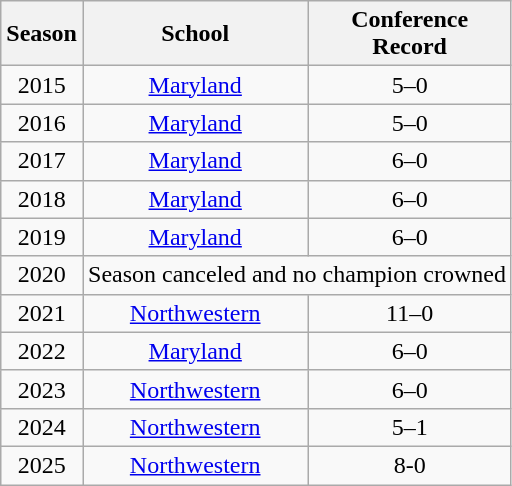<table class="wikitable sortable" style="text-align: center;">
<tr>
<th scope="col">Season</th>
<th scope="col">School</th>
<th scope="col">Conference<br>Record</th>
</tr>
<tr>
<td>2015</td>
<td><a href='#'>Maryland</a></td>
<td>5–0</td>
</tr>
<tr>
<td>2016</td>
<td><a href='#'>Maryland</a></td>
<td>5–0</td>
</tr>
<tr>
<td>2017</td>
<td><a href='#'>Maryland</a></td>
<td>6–0</td>
</tr>
<tr>
<td>2018</td>
<td><a href='#'>Maryland</a></td>
<td>6–0</td>
</tr>
<tr>
<td>2019</td>
<td><a href='#'>Maryland</a></td>
<td>6–0</td>
</tr>
<tr>
<td>2020</td>
<td colspan="2">Season canceled and no champion crowned</td>
</tr>
<tr>
<td>2021</td>
<td><a href='#'>Northwestern</a></td>
<td>11–0</td>
</tr>
<tr>
<td>2022</td>
<td><a href='#'>Maryland</a></td>
<td>6–0</td>
</tr>
<tr>
<td>2023</td>
<td><a href='#'>Northwestern</a></td>
<td>6–0</td>
</tr>
<tr>
<td>2024</td>
<td><a href='#'>Northwestern</a></td>
<td>5–1</td>
</tr>
<tr>
<td>2025</td>
<td><a href='#'>Northwestern</a></td>
<td>8-0</td>
</tr>
</table>
